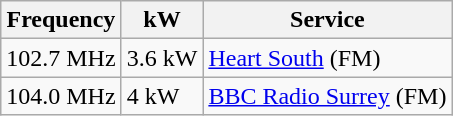<table class="wikitable sortable">
<tr>
<th>Frequency</th>
<th>kW</th>
<th>Service</th>
</tr>
<tr>
<td>102.7 MHz</td>
<td>3.6 kW</td>
<td><a href='#'>Heart South</a> (FM)</td>
</tr>
<tr>
<td>104.0 MHz</td>
<td>4 kW</td>
<td><a href='#'>BBC Radio Surrey</a>  (FM)</td>
</tr>
</table>
